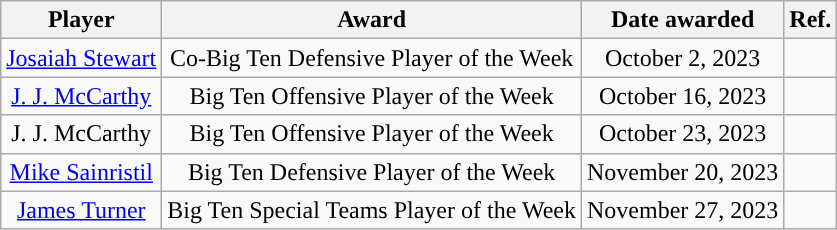<table class="wikitable sortable sortable" style="text-align: center">
<tr align=center>
<th>Player</th>
<th>Award</th>
<th>Date awarded</th>
<th>Ref.</th>
</tr>
<tr>
<td><a href='#'>Josaiah Stewart</a></td>
<td>Co-Big Ten Defensive Player of the Week</td>
<td>October 2, 2023</td>
<td></td>
</tr>
<tr>
<td><a href='#'>J. J. McCarthy</a></td>
<td>Big Ten Offensive Player of the Week</td>
<td>October 16, 2023</td>
<td></td>
</tr>
<tr>
<td>J. J. McCarthy</td>
<td>Big Ten Offensive Player of the Week</td>
<td>October 23, 2023</td>
<td></td>
</tr>
<tr>
<td><a href='#'>Mike Sainristil</a></td>
<td>Big Ten Defensive Player of the Week</td>
<td>November 20, 2023</td>
<td></td>
</tr>
<tr>
<td><a href='#'>James Turner</a></td>
<td>Big Ten Special Teams Player of the Week</td>
<td>November 27, 2023</td>
<td></td>
</tr>
</table>
